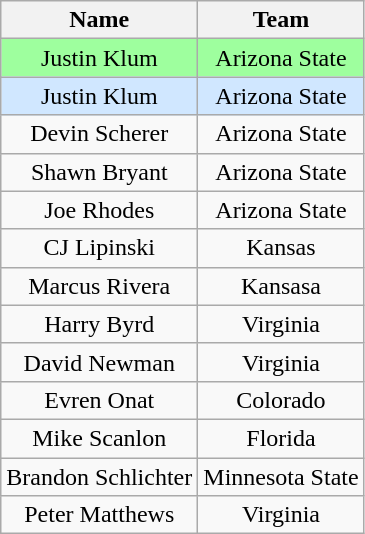<table class="wikitable" style="text-align:center">
<tr>
<th>Name</th>
<th>Team</th>
</tr>
<tr bgcolor="#9eff9e">
<td>Justin Klum</td>
<td>Arizona State</td>
</tr>
<tr style="background:#d0e7ff">
<td>Justin Klum</td>
<td>Arizona State</td>
</tr>
<tr>
<td>Devin Scherer</td>
<td>Arizona State</td>
</tr>
<tr>
<td>Shawn Bryant</td>
<td>Arizona State</td>
</tr>
<tr>
<td>Joe Rhodes</td>
<td>Arizona State</td>
</tr>
<tr>
<td>CJ Lipinski</td>
<td>Kansas</td>
</tr>
<tr>
<td>Marcus Rivera</td>
<td>Kansasa</td>
</tr>
<tr>
<td>Harry Byrd</td>
<td>Virginia</td>
</tr>
<tr>
<td>David Newman</td>
<td>Virginia</td>
</tr>
<tr>
<td>Evren Onat</td>
<td>Colorado</td>
</tr>
<tr>
<td>Mike Scanlon</td>
<td>Florida</td>
</tr>
<tr>
<td>Brandon Schlichter</td>
<td>Minnesota State</td>
</tr>
<tr>
<td>Peter Matthews</td>
<td>Virginia</td>
</tr>
</table>
